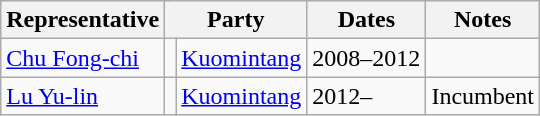<table class=wikitable>
<tr valign=bottom>
<th>Representative</th>
<th colspan="2">Party</th>
<th>Dates</th>
<th>Notes</th>
</tr>
<tr>
<td><a href='#'>Chu Fong-chi</a></td>
<td bgcolor=></td>
<td><a href='#'>Kuomintang</a></td>
<td>2008–2012</td>
<td></td>
</tr>
<tr>
<td><a href='#'>Lu Yu-lin</a></td>
<td bgcolor=></td>
<td><a href='#'>Kuomintang</a></td>
<td>2012–</td>
<td>Incumbent</td>
</tr>
</table>
